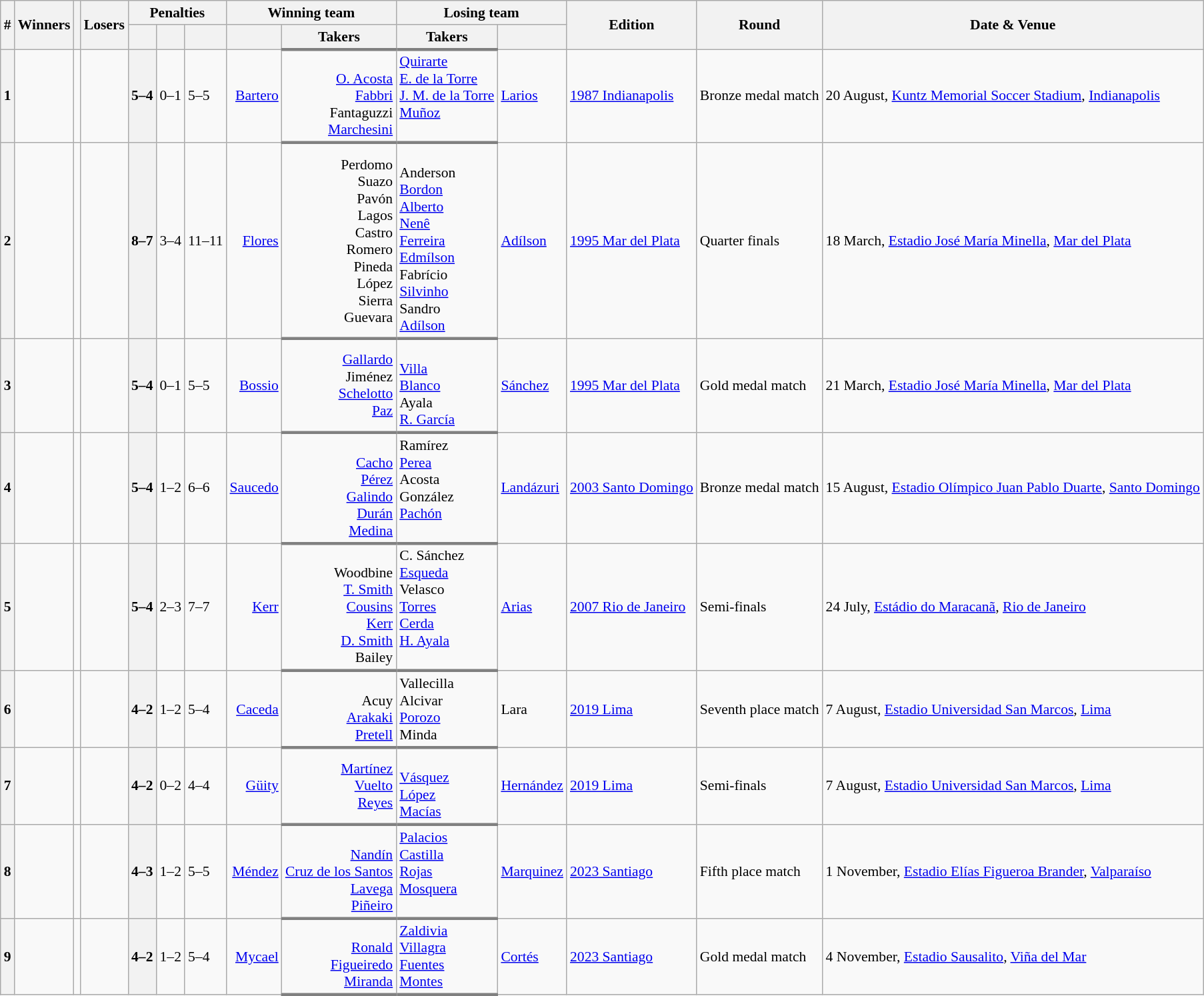<table class="wikitable sortable" style="font-size:90%">
<tr>
<th rowspan=2>#</th>
<th rowspan=2>Winners</th>
<th rowspan=2 class=unsortable></th>
<th rowspan=2>Losers</th>
<th colspan=3>Penalties</th>
<th colspan=2>Winning team</th>
<th colspan=2>Losing team</th>
<th rowspan=2>Edition</th>
<th rowspan=2>Round</th>
<th rowspan=2 class=unsortable>Date & Venue</th>
</tr>
<tr>
<th></th>
<th></th>
<th></th>
<th></th>
<th class=unsortable style="border-bottom:3px solid gray">Takers</th>
<th class=unsortable style="border-bottom:3px solid gray">Takers</th>
<th></th>
</tr>
<tr>
<th>1</th>
<td></td>
<td></td>
<td></td>
<th>5–4</th>
<td>0–1</td>
<td>5–5</td>
<td align=right><a href='#'>Bartero</a></td>
<td style="text-align:right; border-bottom:3px solid gray"><br><a href='#'>O. Acosta</a>  <br> <a href='#'>Fabbri</a>  <br> Fantaguzzi  <br> <a href='#'>Marchesini</a> </td>
<td style="border-bottom:3px solid gray; vertical-align:top"> <a href='#'>Quirarte</a> <br>  <a href='#'>E. de la Torre</a> <br>  <a href='#'>J. M. de la Torre</a> <br>  <a href='#'>Muñoz</a> <br> </td>
<td><a href='#'>Larios</a></td>
<td><a href='#'>1987 Indianapolis</a></td>
<td>Bronze medal match</td>
<td>20 August, <a href='#'>Kuntz Memorial Soccer Stadium</a>, <a href='#'>Indianapolis</a></td>
</tr>
<tr>
<th>2</th>
<td></td>
<td></td>
<td></td>
<th>8–7</th>
<td>3–4</td>
<td>11–11</td>
<td align=right><a href='#'>Flores</a></td>
<td style="text-align:right; border-bottom:3px solid gray">Perdomo  <br> Suazo  <br> Pavón  <br> Lagos  <br> Castro  <br> Romero  <br>  Pineda  <br> López  <br> Sierra  <br> Guevara  <br> </td>
<td style="border-bottom:3px solid gray; vertical-align:top"> <br>  Anderson <br>  <a href='#'>Bordon</a> <br>  <a href='#'>Alberto</a> <br>  <a href='#'>Nenê</a> <br>  <a href='#'>Ferreira</a> <br>  <a href='#'>Edmílson</a> <br>  Fabrício <br>  <a href='#'>Silvinho</a> <br>  Sandro <br>  <a href='#'>Adílson</a></td>
<td><a href='#'>Adílson</a></td>
<td><a href='#'>1995 Mar del Plata</a></td>
<td>Quarter finals</td>
<td>18 March, <a href='#'>Estadio José María Minella</a>, <a href='#'>Mar del Plata</a></td>
</tr>
<tr>
<th>3</th>
<td></td>
<td></td>
<td></td>
<th>5–4</th>
<td>0–1</td>
<td>5–5</td>
<td align=right><a href='#'>Bossio</a></td>
<td style="text-align:right; border-bottom:3px solid gray"><a href='#'>Gallardo</a>  <br> Jiménez  <br> <a href='#'>Schelotto</a>  <br>  <a href='#'>Paz</a>  <br> </td>
<td style="border-bottom:3px solid gray; vertical-align:top"> <br>  <a href='#'>Villa</a> <br>  <a href='#'>Blanco</a> <br>  Ayala <br>  <a href='#'>R. García</a></td>
<td><a href='#'>Sánchez</a></td>
<td><a href='#'>1995 Mar del Plata</a></td>
<td>Gold medal match</td>
<td>21 March, <a href='#'>Estadio José María Minella</a>, <a href='#'>Mar del Plata</a></td>
</tr>
<tr>
<th>4</th>
<td></td>
<td></td>
<td></td>
<th>5–4</th>
<td>1–2</td>
<td>6–6</td>
<td align=right><a href='#'>Saucedo</a></td>
<td style="text-align:right; border-bottom:3px solid gray"> <br> <a href='#'>Cacho</a>  <br> <a href='#'>Pérez</a>  <br> <a href='#'>Galindo</a>  <br> <a href='#'>Durán</a>  <br> <a href='#'>Medina</a> </td>
<td style="border-bottom:3px solid gray; vertical-align:top"> Ramírez <br>  <a href='#'>Perea</a> <br>  Acosta  <br>  González <br>  <a href='#'>Pachón</a> <br> </td>
<td><a href='#'>Landázuri</a></td>
<td><a href='#'>2003 Santo Domingo</a></td>
<td>Bronze medal match</td>
<td>15 August, <a href='#'>Estadio Olímpico Juan Pablo Duarte</a>, <a href='#'>Santo Domingo</a></td>
</tr>
<tr>
<th>5</th>
<td></td>
<td></td>
<td></td>
<th>5–4</th>
<td>2–3</td>
<td>7–7</td>
<td align=right><a href='#'>Kerr</a></td>
<td style="text-align:right; border-bottom:3px solid gray"> <br> Woodbine  <br> <a href='#'>T. Smith</a>  <br> <a href='#'>Cousins</a>  <br> <a href='#'>Kerr</a>  <br> <a href='#'>D. Smith</a>  <br> Bailey </td>
<td style="border-bottom:3px solid gray; vertical-align:top"> C. Sánchez <br>  <a href='#'>Esqueda</a> <br>  Velasco <br>  <a href='#'>Torres</a> <br>  <a href='#'>Cerda</a> <br>  <a href='#'>H. Ayala</a> <br> </td>
<td><a href='#'>Arias</a></td>
<td><a href='#'>2007 Rio de Janeiro</a></td>
<td>Semi-finals</td>
<td>24 July, <a href='#'>Estádio do Maracanã</a>, <a href='#'>Rio de Janeiro</a></td>
</tr>
<tr>
<th>6</th>
<td></td>
<td></td>
<td></td>
<th>4–2</th>
<td>1–2</td>
<td>5–4</td>
<td align=right><a href='#'>Caceda</a></td>
<td style="text-align:right; border-bottom:3px solid gray">  <br> Acuy  <br> <a href='#'>Arakaki</a>  <br>  <a href='#'>Pretell</a>  <br> </td>
<td style="border-bottom:3px solid gray; vertical-align:top"> Vallecilla <br>  Alcivar <br>  <a href='#'>Porozo</a> <br>  Minda</td>
<td>Lara</td>
<td><a href='#'>2019 Lima</a></td>
<td>Seventh place match</td>
<td>7 August, <a href='#'>Estadio Universidad San Marcos</a>, <a href='#'>Lima</a></td>
</tr>
<tr>
<th>7</th>
<td></td>
<td></td>
<td></td>
<th>4–2</th>
<td>0–2</td>
<td>4–4</td>
<td align=right><a href='#'>Güity</a></td>
<td style="text-align:right; border-bottom:3px solid gray"><a href='#'>Martínez</a>  <br> <a href='#'>Vuelto</a>  <br> <a href='#'>Reyes</a>  <br>  </td>
<td style="border-bottom:3px solid gray; vertical-align:top"><br>  <a href='#'>Vásquez</a> <br>  <a href='#'>López</a> <br>  <a href='#'>Macías</a></td>
<td><a href='#'>Hernández</a></td>
<td><a href='#'>2019 Lima</a></td>
<td>Semi-finals</td>
<td>7 August, <a href='#'>Estadio Universidad San Marcos</a>, <a href='#'>Lima</a></td>
</tr>
<tr>
<th>8</th>
<td></td>
<td></td>
<td></td>
<th>4–3</th>
<td>1–2</td>
<td>5–5</td>
<td align=right><a href='#'>Méndez</a></td>
<td style="text-align:right; border-bottom:3px solid gray">  <br> <a href='#'>Nandín</a>  <br> <a href='#'>Cruz de los Santos</a>  <br> <a href='#'>Lavega</a>  <br> <a href='#'>Piñeiro</a> </td>
<td style="border-bottom:3px solid gray; vertical-align:top"> <a href='#'>Palacios</a> <br>  <a href='#'>Castilla</a> <br>  <a href='#'>Rojas</a> <br>  <a href='#'>Mosquera</a> <br>  </td>
<td><a href='#'>Marquinez</a></td>
<td><a href='#'>2023 Santiago</a></td>
<td>Fifth place match</td>
<td>1 November, <a href='#'>Estadio Elías Figueroa Brander</a>, <a href='#'>Valparaíso</a></td>
</tr>
<tr>
<th>9</th>
<td></td>
<td></td>
<td></td>
<th>4–2</th>
<td>1–2</td>
<td>5–4</td>
<td align=right><a href='#'>Mycael</a></td>
<td style="text-align:right; border-bottom:3px solid gray">  <br> <a href='#'>Ronald</a>  <br> <a href='#'>Figueiredo</a>  <br> <a href='#'>Miranda</a>  <br> </td>
<td style="border-bottom:3px solid gray; vertical-align:top"> <a href='#'>Zaldivia</a> <br>  <a href='#'>Villagra</a> <br>  <a href='#'>Fuentes</a> <br>  <a href='#'>Montes</a></td>
<td><a href='#'>Cortés</a></td>
<td><a href='#'>2023 Santiago</a></td>
<td>Gold medal match</td>
<td>4 November, <a href='#'>Estadio Sausalito</a>, <a href='#'>Viña del Mar</a></td>
</tr>
</table>
